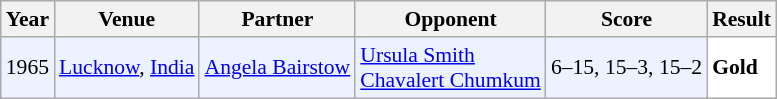<table class="sortable wikitable" style="font-size: 90%;">
<tr>
<th>Year</th>
<th>Venue</th>
<th>Partner</th>
<th>Opponent</th>
<th>Score</th>
<th>Result</th>
</tr>
<tr style="background:#ECF2FF">
<td align="center">1965</td>
<td><a href='#'>Lucknow</a>, <a href='#'>India</a></td>
<td> <a href='#'>Angela Bairstow</a></td>
<td> <a href='#'>Ursula Smith</a><br> <a href='#'>Chavalert Chumkum</a></td>
<td>6–15, 15–3, 15–2</td>
<td style="text-align:left; background:white"> <strong>Gold</strong></td>
</tr>
</table>
